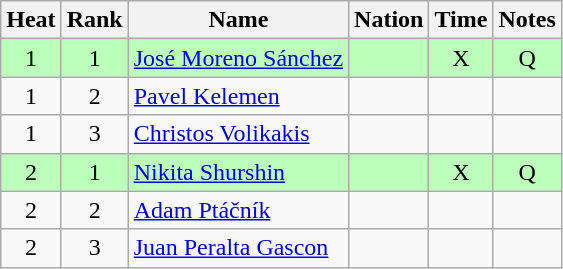<table class="wikitable sortable" style="text-align:center">
<tr>
<th>Heat</th>
<th>Rank</th>
<th>Name</th>
<th>Nation</th>
<th>Time</th>
<th>Notes</th>
</tr>
<tr bgcolor=bbffbb>
<td>1</td>
<td>1</td>
<td align=left><a href='#'>José Moreno Sánchez</a></td>
<td align=left></td>
<td>X</td>
<td>Q</td>
</tr>
<tr>
<td>1</td>
<td>2</td>
<td align=left><a href='#'>Pavel Kelemen</a></td>
<td align=left></td>
<td></td>
<td></td>
</tr>
<tr>
<td>1</td>
<td>3</td>
<td align=left><a href='#'>Christos Volikakis</a></td>
<td align=left></td>
<td></td>
<td></td>
</tr>
<tr bgcolor=bbffbb>
<td>2</td>
<td>1</td>
<td align=left><a href='#'>Nikita Shurshin</a></td>
<td align=left></td>
<td>X</td>
<td>Q</td>
</tr>
<tr>
<td>2</td>
<td>2</td>
<td align=left><a href='#'>Adam Ptáčník</a></td>
<td align=left></td>
<td></td>
<td></td>
</tr>
<tr>
<td>2</td>
<td>3</td>
<td align=left><a href='#'>Juan Peralta Gascon</a></td>
<td align=left></td>
<td></td>
<td></td>
</tr>
</table>
